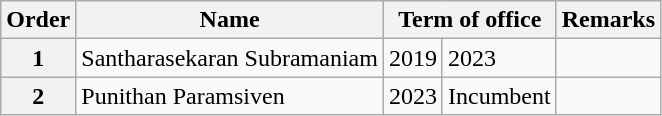<table class="wikitable">
<tr>
<th>Order</th>
<th>Name</th>
<th colspan="2">Term of office</th>
<th>Remarks</th>
</tr>
<tr>
<th>1</th>
<td>Santharasekaran Subramaniam</td>
<td>2019</td>
<td>2023</td>
<td></td>
</tr>
<tr>
<th>2</th>
<td>Punithan Paramsiven</td>
<td>2023</td>
<td>Incumbent</td>
<td></td>
</tr>
</table>
